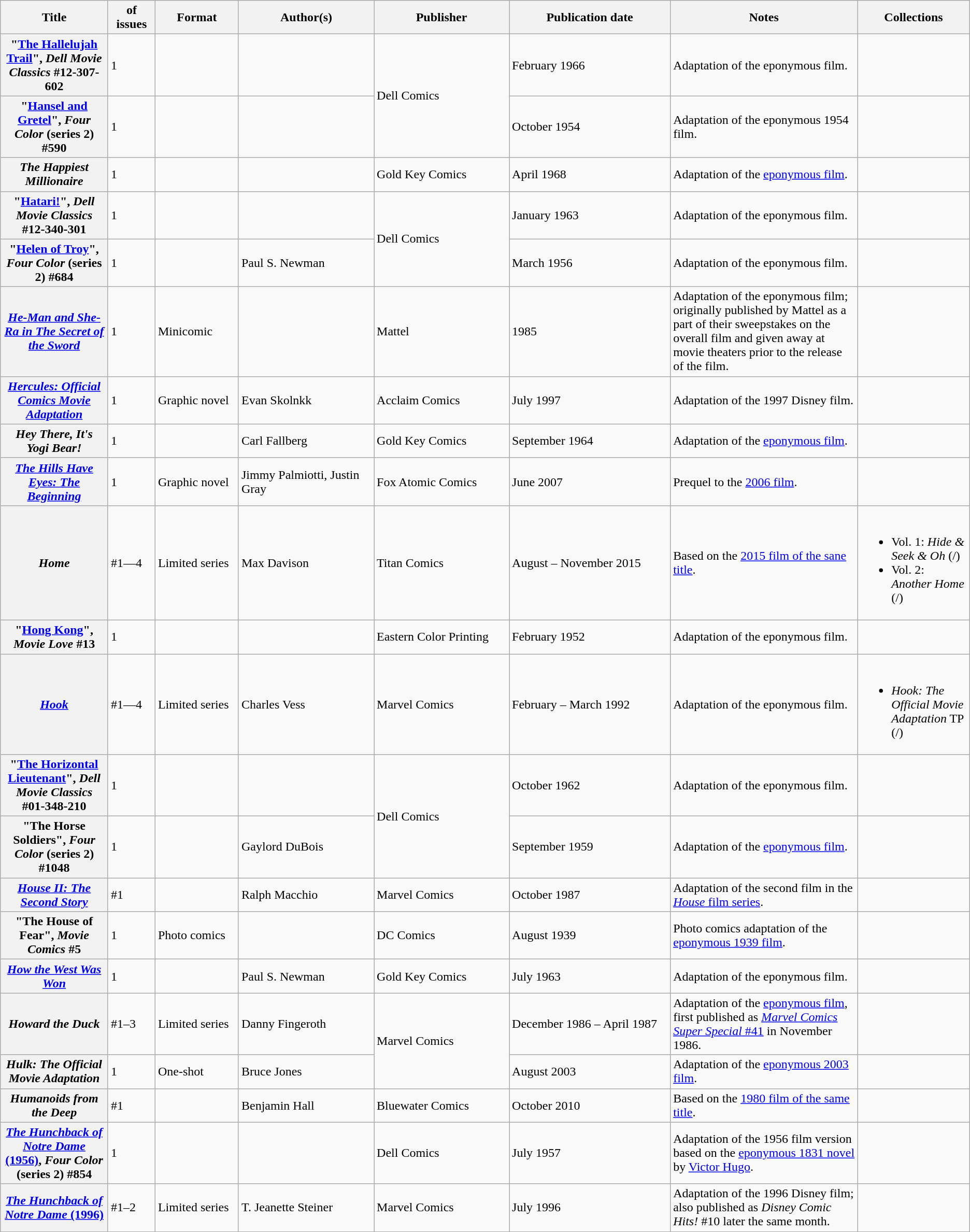<table class="wikitable">
<tr>
<th>Title</th>
<th style="width:40pt"> of issues</th>
<th style="width:75pt">Format</th>
<th style="width:125pt">Author(s)</th>
<th style="width:125pt">Publisher</th>
<th style="width:150pt">Publication date</th>
<th style="width:175pt">Notes</th>
<th>Collections</th>
</tr>
<tr>
<th>"<a href='#'>The Hallelujah Trail</a>", <em>Dell Movie Classics</em> #12-307-602</th>
<td>1</td>
<td></td>
<td></td>
<td rowspan="2">Dell Comics</td>
<td>February 1966</td>
<td>Adaptation of the eponymous film.</td>
<td></td>
</tr>
<tr>
<th>"<a href='#'>Hansel and Gretel</a>", <em>Four Color</em> (series 2) #590</th>
<td>1</td>
<td></td>
<td></td>
<td>October 1954</td>
<td>Adaptation of the eponymous 1954 film.</td>
<td></td>
</tr>
<tr>
<th><em>The Happiest Millionaire</em></th>
<td>1</td>
<td></td>
<td></td>
<td>Gold Key Comics</td>
<td>April 1968</td>
<td>Adaptation of the <a href='#'>eponymous film</a>.</td>
<td></td>
</tr>
<tr>
<th>"<a href='#'>Hatari!</a>", <em>Dell Movie Classics</em> #12-340-301</th>
<td>1</td>
<td></td>
<td></td>
<td rowspan="2">Dell Comics</td>
<td>January 1963</td>
<td>Adaptation of the eponymous film.</td>
<td></td>
</tr>
<tr>
<th>"<a href='#'>Helen of Troy</a>", <em>Four Color</em> (series 2) #684</th>
<td>1</td>
<td></td>
<td>Paul S. Newman</td>
<td>March 1956</td>
<td>Adaptation of the eponymous film.</td>
<td></td>
</tr>
<tr>
<th><em><a href='#'>He-Man and She-Ra in The Secret of the Sword</a></em></th>
<td>1</td>
<td>Minicomic</td>
<td></td>
<td>Mattel</td>
<td>1985</td>
<td>Adaptation of the eponymous film; originally published by Mattel as a part of their sweepstakes on the overall film and given away at movie theaters prior to the release of the film.</td>
<td></td>
</tr>
<tr>
<th><em><a href='#'>Hercules: Official Comics Movie Adaptation</a></em></th>
<td>1</td>
<td>Graphic novel</td>
<td>Evan Skolnkk</td>
<td>Acclaim Comics</td>
<td>July 1997</td>
<td>Adaptation of the 1997 Disney film.</td>
<td></td>
</tr>
<tr>
<th><em>Hey There, It's Yogi Bear!</em></th>
<td>1</td>
<td></td>
<td>Carl Fallberg</td>
<td>Gold Key Comics</td>
<td>September 1964</td>
<td>Adaptation of the <a href='#'>eponymous film</a>.</td>
<td></td>
</tr>
<tr>
<th><em><a href='#'>The Hills Have Eyes: The Beginning</a></em></th>
<td>1</td>
<td>Graphic novel</td>
<td>Jimmy Palmiotti, Justin Gray</td>
<td>Fox Atomic Comics</td>
<td>June 2007</td>
<td>Prequel to the <a href='#'>2006 film</a>.</td>
<td></td>
</tr>
<tr>
<th><em>Home</em></th>
<td>#1—4</td>
<td>Limited series</td>
<td>Max Davison</td>
<td>Titan Comics</td>
<td>August – November 2015</td>
<td>Based on the <a href='#'>2015 film of the sane title</a>.</td>
<td><br><ul><li>Vol. 1: <em>Hide & Seek & Oh</em> (/)</li><li>Vol. 2: <em>Another Home</em> (/)</li></ul></td>
</tr>
<tr>
<th>"<a href='#'>Hong Kong</a>", <em>Movie Love</em> #13</th>
<td>1</td>
<td></td>
<td></td>
<td>Eastern Color Printing</td>
<td>February 1952</td>
<td>Adaptation of the eponymous film.</td>
<td></td>
</tr>
<tr>
<th><em><a href='#'>Hook</a></em></th>
<td>#1—4</td>
<td>Limited series</td>
<td>Charles Vess</td>
<td>Marvel Comics</td>
<td>February – March 1992</td>
<td>Adaptation of the eponymous film.</td>
<td><br><ul><li><em>Hook: The Official Movie Adaptation</em> TP (/)</li></ul></td>
</tr>
<tr>
<th>"<a href='#'>The Horizontal Lieutenant</a>", <em>Dell Movie Classics</em> #01-348-210</th>
<td>1</td>
<td></td>
<td></td>
<td rowspan="2">Dell Comics</td>
<td>October 1962</td>
<td>Adaptation of the eponymous film.</td>
<td></td>
</tr>
<tr>
<th>"The Horse Soldiers", <em>Four Color</em> (series 2) #1048</th>
<td>1</td>
<td></td>
<td>Gaylord DuBois</td>
<td>September 1959</td>
<td>Adaptation of the <a href='#'>eponymous film</a>.</td>
<td></td>
</tr>
<tr>
<th><em><a href='#'>House II: The Second Story</a></em></th>
<td>#1</td>
<td></td>
<td>Ralph Macchio</td>
<td>Marvel Comics</td>
<td>October 1987</td>
<td>Adaptation of the second film in the <a href='#'><em>House</em> film series</a>.</td>
<td></td>
</tr>
<tr>
<th>"The House of Fear", <em>Movie Comics</em> #5</th>
<td>1</td>
<td>Photo comics</td>
<td></td>
<td>DC Comics</td>
<td>August 1939</td>
<td>Photo comics adaptation of the <a href='#'>eponymous 1939 film</a>.</td>
<td></td>
</tr>
<tr>
<th><em><a href='#'>How the West Was Won</a></em></th>
<td>1</td>
<td></td>
<td>Paul S. Newman</td>
<td>Gold Key Comics</td>
<td>July 1963</td>
<td>Adaptation of the eponymous film.</td>
<td></td>
</tr>
<tr>
<th><em>Howard the Duck</em></th>
<td>#1–3</td>
<td>Limited series</td>
<td>Danny Fingeroth</td>
<td rowspan="2">Marvel Comics</td>
<td>December 1986 – April 1987</td>
<td>Adaptation of the <a href='#'>eponymous film</a>, first published as <a href='#'><em>Marvel Comics Super Special</em> #41</a> in November 1986.</td>
<td></td>
</tr>
<tr>
<th><em>Hulk: The Official Movie Adaptation</em></th>
<td>1</td>
<td>One-shot</td>
<td>Bruce Jones</td>
<td>August 2003</td>
<td>Adaptation of the <a href='#'>eponymous 2003 film</a>.</td>
<td></td>
</tr>
<tr>
<th><em>Humanoids from the Deep</em></th>
<td>#1</td>
<td></td>
<td>Benjamin Hall</td>
<td>Bluewater Comics</td>
<td>October 2010</td>
<td>Based on the <a href='#'>1980 film of the same title</a>.</td>
<td></td>
</tr>
<tr>
<th><a href='#'><em>The Hunchback of Notre Dame</em> (1956)</a>, <em>Four Color</em> (series 2) #854</th>
<td>1</td>
<td></td>
<td></td>
<td>Dell Comics</td>
<td>July 1957</td>
<td>Adaptation of the 1956 film version based on the <a href='#'>eponymous 1831 novel</a> by <a href='#'>Victor Hugo</a>.</td>
<td></td>
</tr>
<tr>
<th><a href='#'><em>The Hunchback of Notre Dame</em> (1996)</a></th>
<td>#1–2</td>
<td>Limited series</td>
<td>T. Jeanette Steiner</td>
<td>Marvel Comics</td>
<td>July 1996</td>
<td>Adaptation of the 1996 Disney film; also published as <em>Disney Comic Hits!</em> #10 later the same month.</td>
<td></td>
</tr>
</table>
